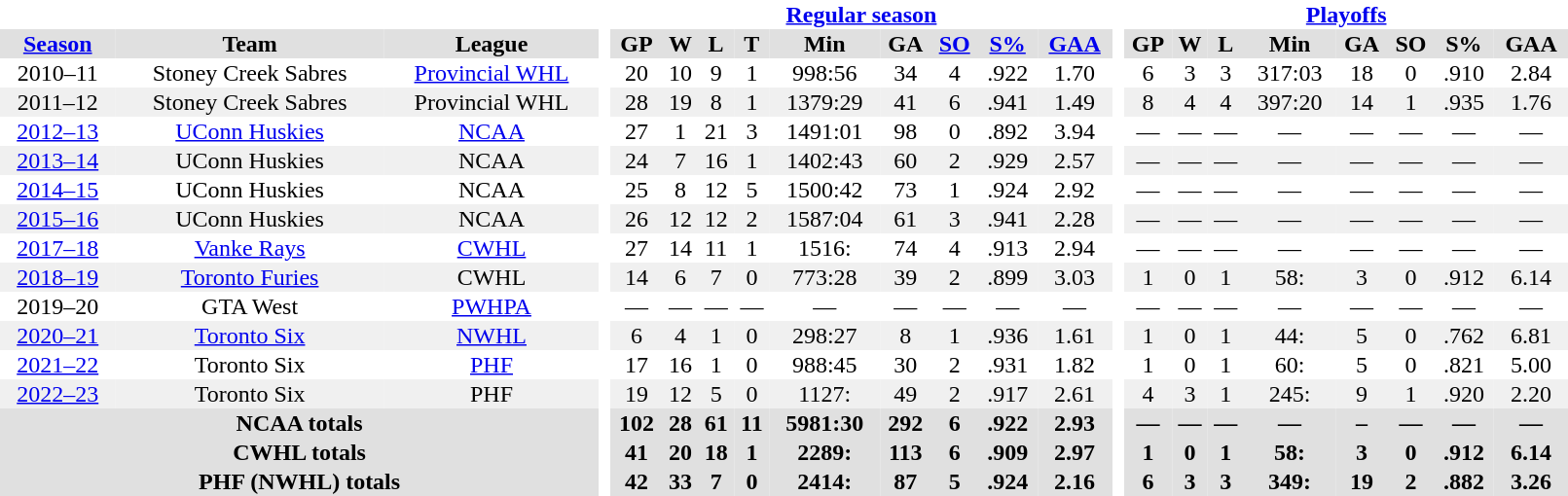<table border="0" cellpadding="1" cellspacing="0" width="85%" style="text-align:center">
<tr>
<th colspan="3" bgcolor="#ffffff"> </th>
<th rowspan="99" bgcolor="#ffffff"> </th>
<th colspan="9"><a href='#'>Regular season</a></th>
<th rowspan="99" bgcolor="#ffffff"> </th>
<th colspan="8"><a href='#'>Playoffs</a></th>
</tr>
<tr bgcolor="#e0e0e0">
<th><a href='#'>Season</a></th>
<th>Team</th>
<th>League</th>
<th>GP</th>
<th>W</th>
<th>L</th>
<th>T</th>
<th>Min</th>
<th>GA</th>
<th><a href='#'>SO</a></th>
<th><a href='#'>S%</a></th>
<th><a href='#'>GAA</a></th>
<th>GP</th>
<th>W</th>
<th>L</th>
<th>Min</th>
<th>GA</th>
<th>SO</th>
<th>S%</th>
<th>GAA</th>
</tr>
<tr ALIGN="center">
<td>2010–11</td>
<td>Stoney Creek Sabres</td>
<td><a href='#'>Provincial WHL</a></td>
<td>20</td>
<td>10</td>
<td>9</td>
<td>1</td>
<td>998:56</td>
<td>34</td>
<td>4</td>
<td>.922</td>
<td>1.70</td>
<td>6</td>
<td>3</td>
<td>3</td>
<td>317:03</td>
<td>18</td>
<td>0</td>
<td>.910</td>
<td>2.84</td>
</tr>
<tr ALIGN="center" bgcolor="#f0f0f0">
<td>2011–12</td>
<td>Stoney Creek Sabres</td>
<td>Provincial WHL</td>
<td>28</td>
<td>19</td>
<td>8</td>
<td>1</td>
<td>1379:29</td>
<td>41</td>
<td>6</td>
<td>.941</td>
<td>1.49</td>
<td>8</td>
<td>4</td>
<td>4</td>
<td>397:20</td>
<td>14</td>
<td>1</td>
<td>.935</td>
<td>1.76</td>
</tr>
<tr ALIGN="center">
<td><a href='#'>2012–13</a></td>
<td><a href='#'>UConn Huskies</a></td>
<td><a href='#'>NCAA</a></td>
<td>27</td>
<td>1</td>
<td>21</td>
<td>3</td>
<td>1491:01</td>
<td>98</td>
<td>0</td>
<td>.892</td>
<td>3.94</td>
<td>—</td>
<td>—</td>
<td>—</td>
<td>—</td>
<td>—</td>
<td>—</td>
<td>—</td>
<td>—</td>
</tr>
<tr ALIGN="center" bgcolor="#f0f0f0">
<td><a href='#'>2013–14</a></td>
<td>UConn Huskies</td>
<td>NCAA</td>
<td>24</td>
<td>7</td>
<td>16</td>
<td>1</td>
<td>1402:43</td>
<td>60</td>
<td>2</td>
<td>.929</td>
<td>2.57</td>
<td>—</td>
<td>—</td>
<td>—</td>
<td>—</td>
<td>—</td>
<td>—</td>
<td>—</td>
<td>—</td>
</tr>
<tr ALIGN="center">
<td><a href='#'>2014–15</a></td>
<td>UConn Huskies</td>
<td>NCAA</td>
<td>25</td>
<td>8</td>
<td>12</td>
<td>5</td>
<td>1500:42</td>
<td>73</td>
<td>1</td>
<td>.924</td>
<td>2.92</td>
<td>—</td>
<td>—</td>
<td>—</td>
<td>—</td>
<td>—</td>
<td>—</td>
<td>—</td>
<td>—</td>
</tr>
<tr ALIGN="center" bgcolor="#f0f0f0">
<td><a href='#'>2015–16</a></td>
<td>UConn Huskies</td>
<td>NCAA</td>
<td>26</td>
<td>12</td>
<td>12</td>
<td>2</td>
<td>1587:04</td>
<td>61</td>
<td>3</td>
<td>.941</td>
<td>2.28</td>
<td>—</td>
<td>—</td>
<td>—</td>
<td>—</td>
<td>—</td>
<td>—</td>
<td>—</td>
<td>—</td>
</tr>
<tr ALIGN="center">
<td><a href='#'>2017–18</a></td>
<td><a href='#'>Vanke Rays</a></td>
<td><a href='#'>CWHL</a></td>
<td>27</td>
<td>14</td>
<td>11</td>
<td>1</td>
<td>1516:</td>
<td>74</td>
<td>4</td>
<td>.913</td>
<td>2.94</td>
<td>—</td>
<td>—</td>
<td>—</td>
<td>—</td>
<td>—</td>
<td>—</td>
<td>—</td>
<td>—</td>
</tr>
<tr ALIGN="center" bgcolor="#f0f0f0">
<td><a href='#'>2018–19</a></td>
<td><a href='#'>Toronto Furies</a></td>
<td>CWHL</td>
<td>14</td>
<td>6</td>
<td>7</td>
<td>0</td>
<td>773:28</td>
<td>39</td>
<td>2</td>
<td>.899</td>
<td>3.03</td>
<td>1</td>
<td>0</td>
<td>1</td>
<td>58:</td>
<td>3</td>
<td>0</td>
<td>.912</td>
<td>6.14</td>
</tr>
<tr ALIGN-"center">
<td>2019–20</td>
<td>GTA West</td>
<td><a href='#'>PWHPA</a></td>
<td>—</td>
<td>—</td>
<td>—</td>
<td>—</td>
<td>—</td>
<td>—</td>
<td>—</td>
<td>—</td>
<td>—</td>
<td>—</td>
<td>—</td>
<td>—</td>
<td>—</td>
<td>—</td>
<td>—</td>
<td>—</td>
<td>—</td>
</tr>
<tr bgcolor="#f0f0f0">
<td><a href='#'>2020–21</a></td>
<td><a href='#'>Toronto Six</a></td>
<td><a href='#'>NWHL</a></td>
<td>6</td>
<td>4</td>
<td>1</td>
<td>0</td>
<td>298:27</td>
<td>8</td>
<td>1</td>
<td>.936</td>
<td>1.61</td>
<td>1</td>
<td>0</td>
<td>1</td>
<td>44:</td>
<td>5</td>
<td>0</td>
<td>.762</td>
<td>6.81</td>
</tr>
<tr>
<td><a href='#'>2021–22</a></td>
<td>Toronto Six</td>
<td><a href='#'>PHF</a></td>
<td>17</td>
<td>16</td>
<td>1</td>
<td>0</td>
<td>988:45</td>
<td>30</td>
<td>2</td>
<td>.931</td>
<td>1.82</td>
<td>1</td>
<td>0</td>
<td>1</td>
<td>60:</td>
<td>5</td>
<td>0</td>
<td>.821</td>
<td>5.00</td>
</tr>
<tr bgcolor="#f0f0f0">
<td><a href='#'>2022–23</a></td>
<td>Toronto Six</td>
<td>PHF</td>
<td>19</td>
<td>12</td>
<td>5</td>
<td>0</td>
<td>1127:</td>
<td>49</td>
<td>2</td>
<td>.917</td>
<td>2.61</td>
<td>4</td>
<td>3</td>
<td>1</td>
<td>245:</td>
<td>9</td>
<td>1</td>
<td>.920</td>
<td>2.20</td>
</tr>
<tr bgcolor="#e0e0e0">
<th colspan="3">NCAA totals</th>
<th>102</th>
<th>28</th>
<th>61</th>
<th>11</th>
<th>5981:30</th>
<th>292</th>
<th>6</th>
<th>.922</th>
<th>2.93</th>
<th>—</th>
<th>—</th>
<th>—</th>
<th>—</th>
<th>–</th>
<th>—</th>
<th>—</th>
<th>—</th>
</tr>
<tr bgcolor="#e0e0e0">
<th colspan="3">CWHL totals</th>
<th>41</th>
<th>20</th>
<th>18</th>
<th>1</th>
<th>2289:</th>
<th>113</th>
<th>6</th>
<th>.909</th>
<th>2.97</th>
<th>1</th>
<th>0</th>
<th>1</th>
<th>58:</th>
<th>3</th>
<th>0</th>
<th>.912</th>
<th>6.14</th>
</tr>
<tr bgcolor="#e0e0e0">
<th colspan="3">PHF (NWHL) totals</th>
<th>42</th>
<th>33</th>
<th>7</th>
<th>0</th>
<th>2414:</th>
<th>87</th>
<th>5</th>
<th>.924</th>
<th>2.16</th>
<th>6</th>
<th>3</th>
<th>3</th>
<th>349:</th>
<th>19</th>
<th>2</th>
<th>.882</th>
<th>3.26</th>
</tr>
</table>
